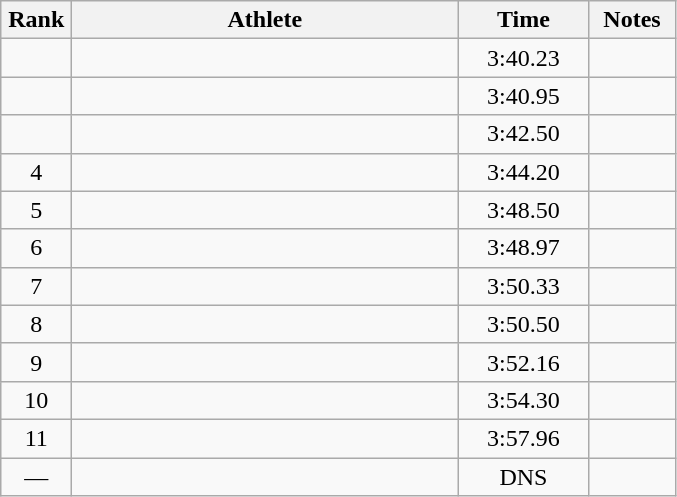<table class="wikitable" style="text-align:center">
<tr>
<th width=40>Rank</th>
<th width=250>Athlete</th>
<th width=80>Time</th>
<th width=50>Notes</th>
</tr>
<tr>
<td></td>
<td align=left></td>
<td>3:40.23</td>
<td></td>
</tr>
<tr>
<td></td>
<td align=left></td>
<td>3:40.95</td>
<td></td>
</tr>
<tr>
<td></td>
<td align=left></td>
<td>3:42.50</td>
<td></td>
</tr>
<tr>
<td>4</td>
<td align=left></td>
<td>3:44.20</td>
<td></td>
</tr>
<tr>
<td>5</td>
<td align=left></td>
<td>3:48.50</td>
<td></td>
</tr>
<tr>
<td>6</td>
<td align=left></td>
<td>3:48.97</td>
<td></td>
</tr>
<tr>
<td>7</td>
<td align=left></td>
<td>3:50.33</td>
<td></td>
</tr>
<tr>
<td>8</td>
<td align=left></td>
<td>3:50.50</td>
<td></td>
</tr>
<tr>
<td>9</td>
<td align=left></td>
<td>3:52.16</td>
<td></td>
</tr>
<tr>
<td>10</td>
<td align=left></td>
<td>3:54.30</td>
<td></td>
</tr>
<tr>
<td>11</td>
<td align=left></td>
<td>3:57.96</td>
<td></td>
</tr>
<tr>
<td>—</td>
<td align=left></td>
<td>DNS</td>
<td></td>
</tr>
</table>
